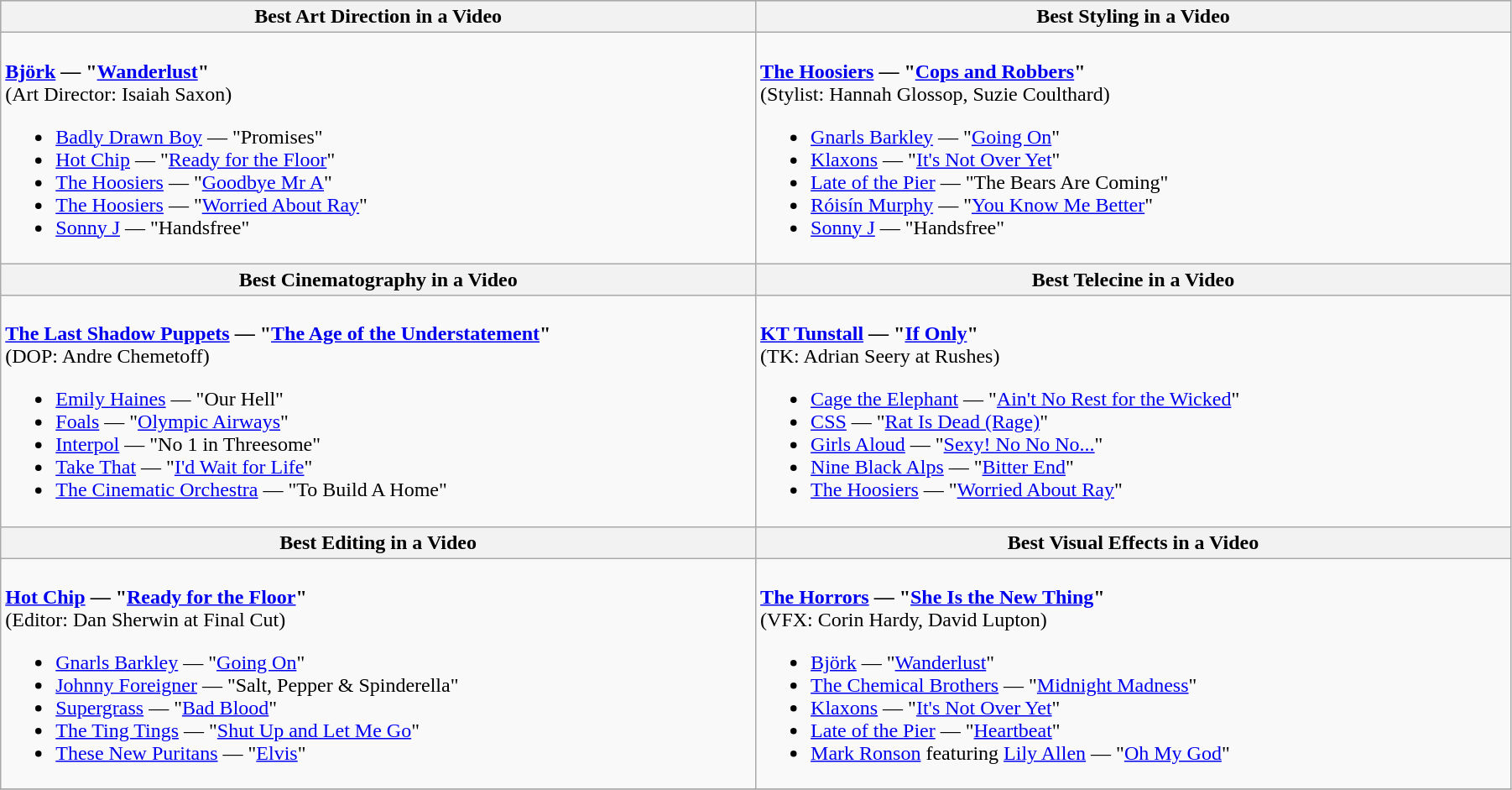<table class="wikitable" style="width:95%">
<tr bgcolor="#bebebe">
<th width="50%">Best Art Direction in a Video</th>
<th width="50%">Best Styling in a Video</th>
</tr>
<tr>
<td valign="top"><br><strong><a href='#'>Björk</a> — "<a href='#'>Wanderlust</a>" </strong> <br> (Art Director: Isaiah Saxon)<ul><li><a href='#'>Badly Drawn Boy</a> — "Promises"</li><li><a href='#'>Hot Chip</a> — "<a href='#'>Ready for the Floor</a>"</li><li><a href='#'>The Hoosiers</a> — "<a href='#'>Goodbye Mr A</a>"</li><li><a href='#'>The Hoosiers</a> — "<a href='#'>Worried About Ray</a>"</li><li><a href='#'>Sonny J</a> — "Handsfree"</li></ul></td>
<td valign="top"><br><strong><a href='#'>The Hoosiers</a> — "<a href='#'>Cops and Robbers</a>"</strong> <br> (Stylist: Hannah Glossop, Suzie Coulthard)<ul><li><a href='#'>Gnarls Barkley</a> — "<a href='#'>Going On</a>"</li><li><a href='#'>Klaxons</a> — "<a href='#'>It's Not Over Yet</a>"</li><li><a href='#'>Late of the Pier</a> — "The Bears Are Coming"</li><li><a href='#'>Róisín Murphy</a> — "<a href='#'>You Know Me Better</a>"</li><li><a href='#'>Sonny J</a> — "Handsfree"</li></ul></td>
</tr>
<tr>
<th width="50%">Best Cinematography in a Video</th>
<th width="50%">Best Telecine in a Video</th>
</tr>
<tr>
<td valign="top"><br><strong><a href='#'>The Last Shadow Puppets</a> — "<a href='#'>The Age of the Understatement</a>"</strong> <br> (DOP: Andre Chemetoff)<ul><li><a href='#'>Emily Haines</a> — "Our Hell"</li><li><a href='#'>Foals</a> — "<a href='#'>Olympic Airways</a>"</li><li><a href='#'>Interpol</a> — "No 1 in Threesome"</li><li><a href='#'>Take That</a> — "<a href='#'>I'd Wait for Life</a>"</li><li><a href='#'>The Cinematic Orchestra</a> — "To Build A Home"</li></ul></td>
<td valign="top"><br><strong><a href='#'>KT Tunstall</a> — "<a href='#'>If Only</a>" </strong> <br> (TK: Adrian Seery at Rushes)<ul><li><a href='#'>Cage the Elephant</a> — "<a href='#'>Ain't No Rest for the Wicked</a>"</li><li><a href='#'>CSS</a> — "<a href='#'>Rat Is Dead (Rage)</a>"</li><li><a href='#'>Girls Aloud</a> — "<a href='#'>Sexy! No No No...</a>"</li><li><a href='#'>Nine Black Alps</a> — "<a href='#'>Bitter End</a>"</li><li><a href='#'>The Hoosiers</a> — "<a href='#'>Worried About Ray</a>"</li></ul></td>
</tr>
<tr>
<th width="50%">Best Editing in a Video</th>
<th width="50%">Best Visual Effects in a Video</th>
</tr>
<tr>
<td valign="top"><br><strong><a href='#'>Hot Chip</a> — "<a href='#'>Ready for the Floor</a>" </strong> <br> (Editor: Dan Sherwin at Final Cut)<ul><li><a href='#'>Gnarls Barkley</a> — "<a href='#'>Going On</a>"</li><li><a href='#'>Johnny Foreigner</a> — "Salt, Pepper & Spinderella"</li><li><a href='#'>Supergrass</a> — "<a href='#'>Bad Blood</a>"</li><li><a href='#'>The Ting Tings</a> — "<a href='#'>Shut Up and Let Me Go</a>"</li><li><a href='#'>These New Puritans</a> — "<a href='#'>Elvis</a>"</li></ul></td>
<td valign="top"><br><strong><a href='#'>The Horrors</a> — "<a href='#'>She Is the New Thing</a>"</strong> <br> (VFX: Corin Hardy, David Lupton)<ul><li><a href='#'>Björk</a> — "<a href='#'>Wanderlust</a>"</li><li><a href='#'>The Chemical Brothers</a> — "<a href='#'>Midnight Madness</a>"</li><li><a href='#'>Klaxons</a> — "<a href='#'>It's Not Over Yet</a>"</li><li><a href='#'>Late of the Pier</a> — "<a href='#'>Heartbeat</a>"</li><li><a href='#'>Mark Ronson</a> featuring <a href='#'>Lily Allen</a> — "<a href='#'>Oh My God</a>"</li></ul></td>
</tr>
<tr>
</tr>
</table>
